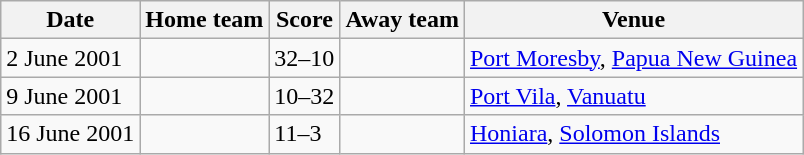<table class="wikitable">
<tr>
<th>Date</th>
<th>Home team</th>
<th>Score</th>
<th>Away team</th>
<th>Venue</th>
</tr>
<tr>
<td>2 June 2001</td>
<td></td>
<td>32–10</td>
<td></td>
<td><a href='#'>Port Moresby</a>, <a href='#'>Papua New Guinea</a></td>
</tr>
<tr>
<td>9 June 2001</td>
<td></td>
<td>10–32</td>
<td></td>
<td><a href='#'>Port Vila</a>, <a href='#'>Vanuatu</a></td>
</tr>
<tr>
<td>16 June 2001</td>
<td></td>
<td>11–3</td>
<td></td>
<td><a href='#'>Honiara</a>, <a href='#'>Solomon Islands</a></td>
</tr>
</table>
